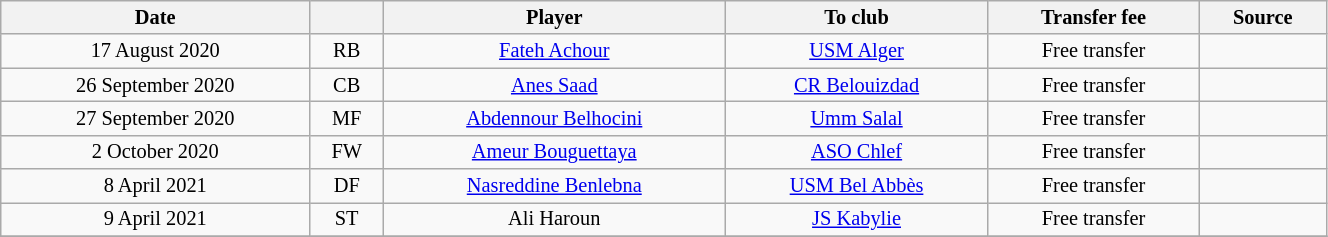<table class="wikitable sortable" style="width:70%; text-align:center; font-size:85%; text-align:centre;">
<tr>
<th>Date</th>
<th></th>
<th>Player</th>
<th>To club</th>
<th>Transfer fee</th>
<th>Source</th>
</tr>
<tr>
<td>17 August 2020</td>
<td>RB</td>
<td> <a href='#'>Fateh Achour</a></td>
<td><a href='#'>USM Alger</a></td>
<td>Free transfer</td>
<td></td>
</tr>
<tr>
<td>26 September 2020</td>
<td>CB</td>
<td> <a href='#'>Anes Saad</a></td>
<td><a href='#'>CR Belouizdad</a></td>
<td>Free transfer</td>
<td></td>
</tr>
<tr>
<td>27 September 2020</td>
<td>MF</td>
<td> <a href='#'>Abdennour Belhocini</a></td>
<td> <a href='#'>Umm Salal</a></td>
<td>Free transfer</td>
<td></td>
</tr>
<tr>
<td>2 October 2020</td>
<td>FW</td>
<td> <a href='#'>Ameur Bouguettaya</a></td>
<td><a href='#'>ASO Chlef</a></td>
<td>Free transfer</td>
<td></td>
</tr>
<tr>
<td>8 April 2021</td>
<td>DF</td>
<td> <a href='#'>Nasreddine Benlebna</a></td>
<td><a href='#'>USM Bel Abbès</a></td>
<td>Free transfer</td>
<td></td>
</tr>
<tr>
<td>9 April 2021</td>
<td>ST</td>
<td> Ali Haroun</td>
<td><a href='#'>JS Kabylie</a></td>
<td>Free transfer</td>
<td></td>
</tr>
<tr>
</tr>
</table>
